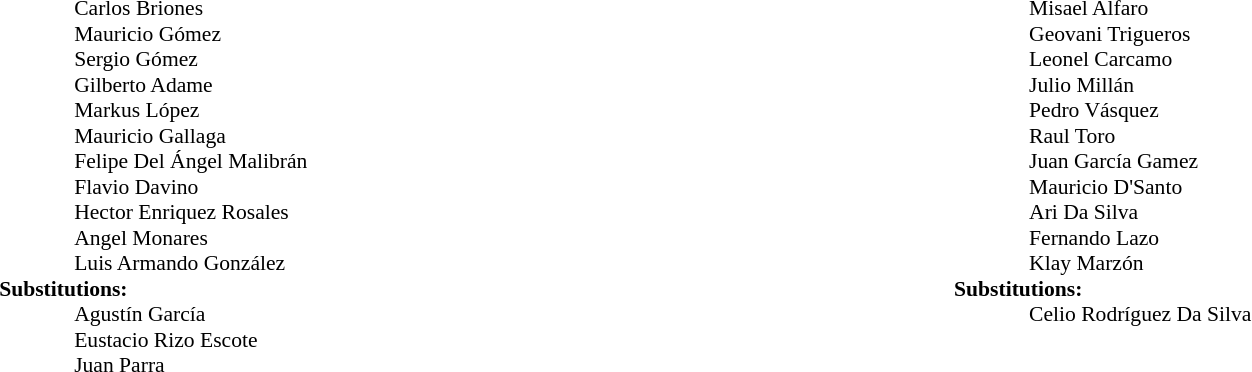<table width=100%>
<tr>
<td valign=top width=50%><br><table style="font-size:90%" cellspacing=0 cellpadding=0 align=center>
<tr>
<th width=25></th>
<th width=25></th>
</tr>
<tr>
<td></td>
<td></td>
<td>Carlos Briones</td>
</tr>
<tr>
<td></td>
<td></td>
<td>Mauricio Gómez</td>
</tr>
<tr>
<td></td>
<td></td>
<td>Sergio Gómez</td>
<td></td>
<td></td>
</tr>
<tr>
<td></td>
<td></td>
<td>Gilberto Adame</td>
</tr>
<tr>
<td></td>
<td></td>
<td>Markus López</td>
</tr>
<tr>
<td></td>
<td></td>
<td>Mauricio Gallaga</td>
</tr>
<tr>
<td></td>
<td></td>
<td>Felipe Del Ángel Malibrán</td>
<td></td>
</tr>
<tr>
<td></td>
<td></td>
<td>Flavio Davino</td>
</tr>
<tr>
<td></td>
<td></td>
<td>Hector Enriquez Rosales</td>
</tr>
<tr>
<td></td>
<td></td>
<td>Angel Monares</td>
<td></td>
<td></td>
</tr>
<tr>
<td></td>
<td></td>
<td>Luis Armando González</td>
<td></td>
<td></td>
</tr>
<tr>
<td colspan=3><strong>Substitutions:</strong></td>
</tr>
<tr>
<td></td>
<td></td>
<td>Agustín García</td>
<td></td>
<td></td>
</tr>
<tr>
<td></td>
<td></td>
<td>Eustacio Rizo Escote</td>
<td></td>
<td></td>
</tr>
<tr>
<td></td>
<td></td>
<td>Juan Parra</td>
<td></td>
<td></td>
</tr>
<tr>
</tr>
</table>
</td>
<td valign=top></td>
<td valign=top width=50%><br><table style="font-size:90%" cellspacing=0 cellpadding=0 align=center>
<tr>
<th width=25></th>
<th width=25></th>
</tr>
<tr>
<td></td>
<td></td>
<td>Misael Alfaro</td>
</tr>
<tr>
<td></td>
<td></td>
<td>Geovani Trigueros</td>
<td></td>
<td></td>
</tr>
<tr>
<td></td>
<td></td>
<td>Leonel Carcamo</td>
</tr>
<tr>
<td></td>
<td></td>
<td>Julio Millán</td>
</tr>
<tr>
<td></td>
<td></td>
<td>Pedro Vásquez</td>
</tr>
<tr>
<td></td>
<td></td>
<td>Raul Toro</td>
</tr>
<tr>
<td></td>
<td></td>
<td>Juan García Gamez</td>
</tr>
<tr>
<td></td>
<td></td>
<td>Mauricio D'Santo</td>
</tr>
<tr>
<td></td>
<td></td>
<td>Ari Da Silva</td>
</tr>
<tr>
<td></td>
<td></td>
<td>Fernando Lazo</td>
</tr>
<tr>
<td></td>
<td></td>
<td>Klay Marzón</td>
<td></td>
<td></td>
</tr>
<tr>
<td colspan=3><strong>Substitutions:</strong></td>
</tr>
<tr>
<td></td>
<td></td>
<td>Celio Rodríguez Da Silva</td>
<td></td>
<td></td>
</tr>
<tr>
</tr>
</table>
</td>
</tr>
</table>
